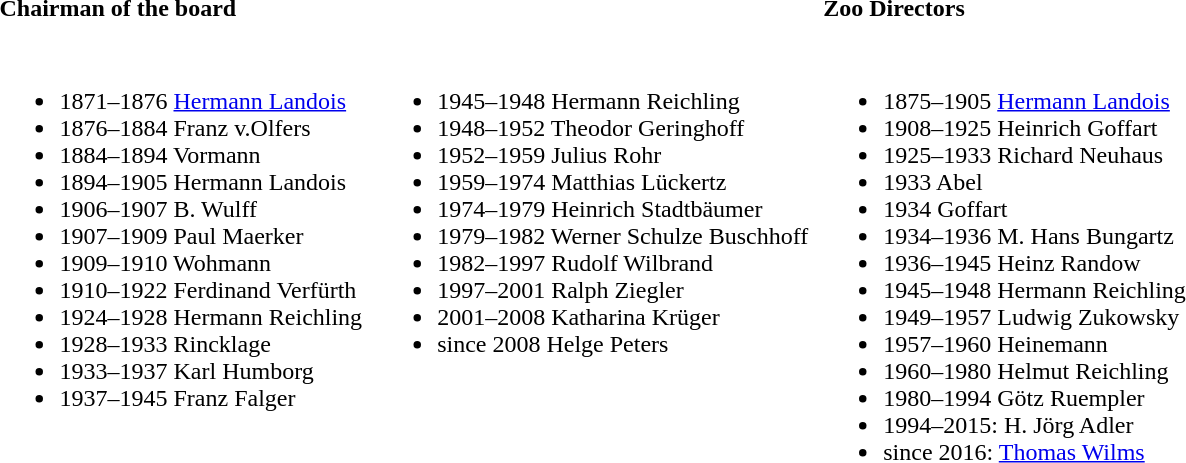<table cellpadding="5" cellspacing="0">
<tr style="vertical-align:top">
<th colspan="2" align="left">Chairman of the board</th>
<th align="left">Zoo Directors</th>
</tr>
<tr style="vertical-align:top">
<td><br><ul><li>1871–1876 <a href='#'>Hermann Landois</a></li><li>1876–1884 Franz v.Olfers</li><li>1884–1894 Vormann</li><li>1894–1905 Hermann Landois</li><li>1906–1907 B. Wulff</li><li>1907–1909 Paul Maerker</li><li>1909–1910 Wohmann</li><li>1910–1922 Ferdinand Verfürth</li><li>1924–1928 Hermann Reichling</li><li>1928–1933 Rincklage</li><li>1933–1937 Karl Humborg</li><li>1937–1945 Franz Falger</li></ul></td>
<td><br><ul><li>1945–1948 Hermann Reichling</li><li>1948–1952 Theodor Geringhoff</li><li>1952–1959 Julius Rohr</li><li>1959–1974 Matthias Lückertz</li><li>1974–1979 Heinrich Stadtbäumer</li><li>1979–1982 Werner Schulze Buschhoff</li><li>1982–1997 Rudolf Wilbrand</li><li>1997–2001 Ralph Ziegler</li><li>2001–2008 Katharina Krüger</li><li>since 2008 Helge Peters</li></ul></td>
<td><br><ul><li>1875–1905 <a href='#'>Hermann Landois</a></li><li>1908–1925 Heinrich Goffart</li><li>1925–1933 Richard Neuhaus</li><li>1933 Abel</li><li>1934 Goffart</li><li>1934–1936 M. Hans Bungartz</li><li>1936–1945 Heinz Randow</li><li>1945–1948 Hermann Reichling</li><li>1949–1957 Ludwig Zukowsky</li><li>1957–1960 Heinemann</li><li>1960–1980 Helmut Reichling</li><li>1980–1994 Götz Ruempler</li><li>1994–2015: H. Jörg Adler</li><li>since 2016: <a href='#'>Thomas Wilms</a></li></ul></td>
</tr>
</table>
